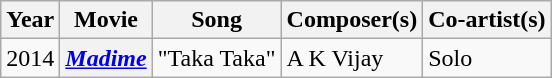<table class="wikitable">
<tr>
<th>Year</th>
<th>Movie</th>
<th>Song</th>
<th>Composer(s)</th>
<th>Co-artist(s)</th>
</tr>
<tr>
<td>2014</td>
<th><em><a href='#'>Madime</a></em></th>
<td>"Taka Taka"</td>
<td>A K Vijay</td>
<td>Solo</td>
</tr>
</table>
